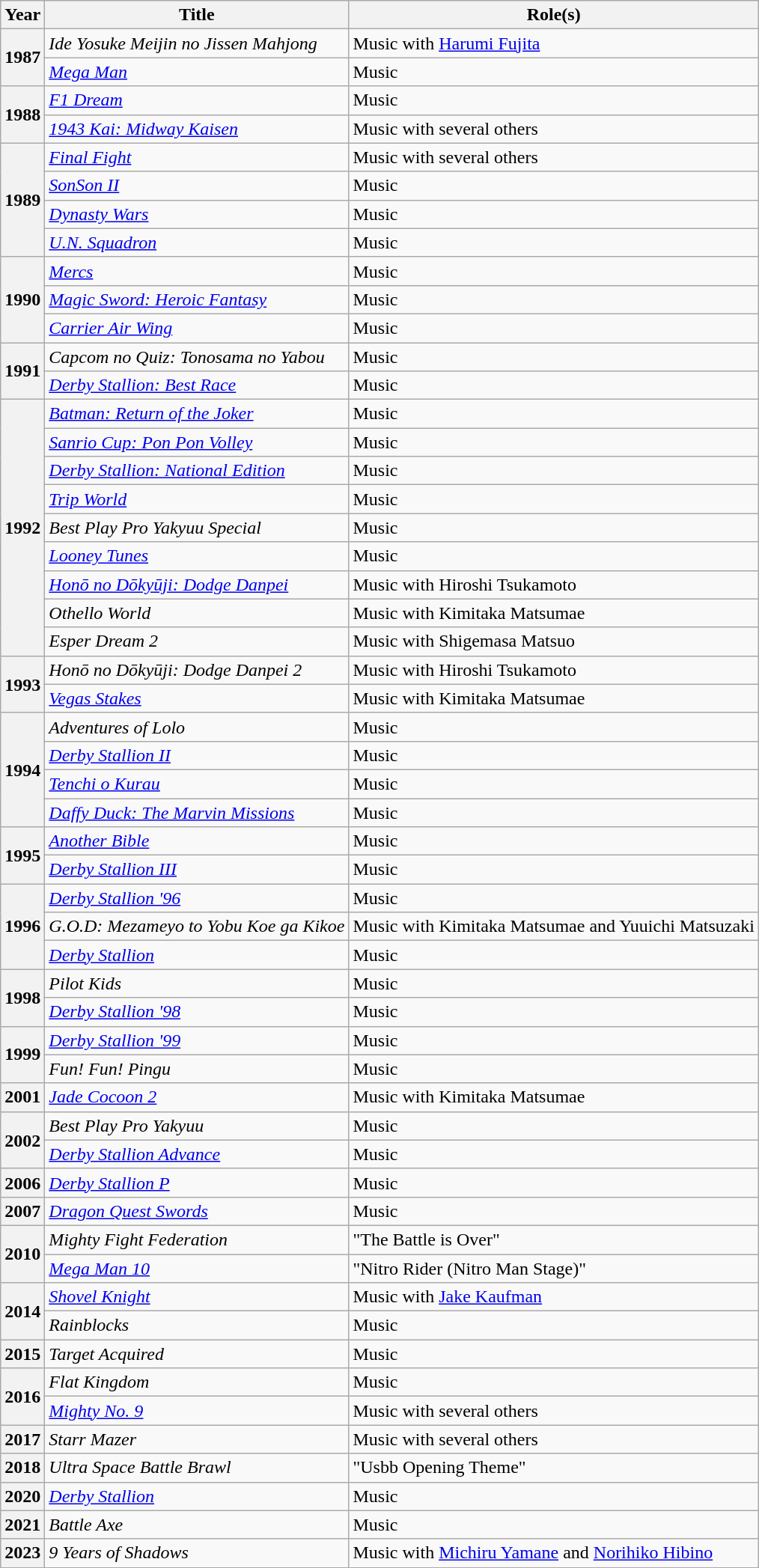<table class="wikitable sortable"  width="auto">
<tr>
<th>Year</th>
<th>Title</th>
<th>Role(s)</th>
</tr>
<tr>
<th scope=row rowspan="2">1987</th>
<td><em>Ide Yosuke Meijin no Jissen Mahjong</em></td>
<td>Music with <a href='#'>Harumi Fujita</a></td>
</tr>
<tr>
<td><em><a href='#'>Mega Man</a></em></td>
<td>Music</td>
</tr>
<tr>
<th scope=row rowspan="2">1988</th>
<td><em><a href='#'>F1 Dream</a></em></td>
<td>Music</td>
</tr>
<tr>
<td><em><a href='#'>1943 Kai: Midway Kaisen</a></em></td>
<td>Music with several others</td>
</tr>
<tr>
<th scope=row rowspan="4">1989</th>
<td><em><a href='#'>Final Fight</a></em></td>
<td>Music with several others</td>
</tr>
<tr>
<td><em><a href='#'>SonSon II</a></em></td>
<td>Music</td>
</tr>
<tr>
<td><em><a href='#'>Dynasty Wars</a></em></td>
<td>Music</td>
</tr>
<tr>
<td><em><a href='#'>U.N. Squadron</a></em></td>
<td>Music</td>
</tr>
<tr>
<th scope=row rowspan="3">1990</th>
<td><em><a href='#'>Mercs</a></em></td>
<td>Music</td>
</tr>
<tr>
<td><em><a href='#'>Magic Sword: Heroic Fantasy</a></em></td>
<td>Music</td>
</tr>
<tr>
<td><em><a href='#'>Carrier Air Wing</a></em></td>
<td>Music</td>
</tr>
<tr>
<th scope=row rowspan="2">1991</th>
<td><em>Capcom no Quiz: Tonosama no Yabou</em></td>
<td>Music</td>
</tr>
<tr>
<td><em><a href='#'>Derby Stallion: Best Race</a></em></td>
<td>Music</td>
</tr>
<tr>
<th scope=row rowspan="9">1992</th>
<td><em><a href='#'>Batman: Return of the Joker</a></em></td>
<td>Music</td>
</tr>
<tr>
<td><em><a href='#'>Sanrio Cup: Pon Pon Volley</a></em></td>
<td>Music</td>
</tr>
<tr>
<td><em><a href='#'>Derby Stallion: National Edition</a></em></td>
<td>Music</td>
</tr>
<tr>
<td><em><a href='#'>Trip World</a></em></td>
<td>Music</td>
</tr>
<tr>
<td><em>Best Play Pro Yakyuu Special</em></td>
<td>Music</td>
</tr>
<tr>
<td><em><a href='#'>Looney Tunes</a></em></td>
<td>Music</td>
</tr>
<tr>
<td><em><a href='#'>Honō no Dōkyūji: Dodge Danpei</a></em></td>
<td>Music with Hiroshi Tsukamoto</td>
</tr>
<tr>
<td><em>Othello World</em></td>
<td>Music with Kimitaka Matsumae</td>
</tr>
<tr>
<td><em>Esper Dream 2</em></td>
<td>Music with Shigemasa Matsuo</td>
</tr>
<tr>
<th scope=row rowspan="2">1993</th>
<td><em>Honō no Dōkyūji: Dodge Danpei 2</em></td>
<td>Music with Hiroshi Tsukamoto</td>
</tr>
<tr>
<td><em><a href='#'>Vegas Stakes</a></em></td>
<td>Music with Kimitaka Matsumae</td>
</tr>
<tr>
<th scope=row rowspan="4">1994</th>
<td><em>Adventures of Lolo</em></td>
<td>Music</td>
</tr>
<tr>
<td><em><a href='#'>Derby Stallion II</a></em></td>
<td>Music</td>
</tr>
<tr>
<td><em><a href='#'>Tenchi o Kurau</a></em></td>
<td>Music</td>
</tr>
<tr>
<td><em><a href='#'>Daffy Duck: The Marvin Missions</a></em></td>
<td>Music</td>
</tr>
<tr>
<th scope=row rowspan="2">1995</th>
<td><em><a href='#'>Another Bible</a></em></td>
<td>Music</td>
</tr>
<tr>
<td><em><a href='#'>Derby Stallion III</a></em></td>
<td>Music</td>
</tr>
<tr>
<th scope=row rowspan="3">1996</th>
<td><em><a href='#'>Derby Stallion '96</a></em></td>
<td>Music</td>
</tr>
<tr>
<td><em>G.O.D: Mezameyo to Yobu Koe ga Kikoe</em></td>
<td>Music with Kimitaka Matsumae and Yuuichi Matsuzaki</td>
</tr>
<tr>
<td><em><a href='#'>Derby Stallion</a></em></td>
<td>Music</td>
</tr>
<tr>
<th scope=row rowspan="2">1998</th>
<td><em>Pilot Kids</em></td>
<td>Music</td>
</tr>
<tr>
<td><em><a href='#'>Derby Stallion '98</a></em></td>
<td>Music</td>
</tr>
<tr>
<th scope=row rowspan="2">1999</th>
<td><em><a href='#'>Derby Stallion '99</a></em></td>
<td>Music</td>
</tr>
<tr>
<td><em>Fun! Fun! Pingu</em></td>
<td>Music</td>
</tr>
<tr>
<th scope=row>2001</th>
<td><em><a href='#'>Jade Cocoon 2</a></em></td>
<td>Music with Kimitaka Matsumae</td>
</tr>
<tr>
<th scope=row rowspan="2">2002</th>
<td><em>Best Play Pro Yakyuu</em></td>
<td>Music</td>
</tr>
<tr>
<td><em><a href='#'>Derby Stallion Advance</a></em></td>
<td>Music</td>
</tr>
<tr>
<th scope=row>2006</th>
<td><em><a href='#'>Derby Stallion P</a></em></td>
<td>Music</td>
</tr>
<tr>
<th scope=row>2007</th>
<td><em><a href='#'>Dragon Quest Swords</a></em></td>
<td>Music</td>
</tr>
<tr>
<th scope=row rowspan="2">2010</th>
<td><em>Mighty Fight Federation</em></td>
<td>"The Battle is Over"</td>
</tr>
<tr>
<td><em><a href='#'>Mega Man 10</a></em></td>
<td>"Nitro Rider (Nitro Man Stage)"</td>
</tr>
<tr>
<th scope=row rowspan="2">2014</th>
<td><em><a href='#'>Shovel Knight</a></em></td>
<td>Music with <a href='#'>Jake Kaufman</a></td>
</tr>
<tr>
<td><em>Rainblocks</em></td>
<td>Music</td>
</tr>
<tr>
<th scope=row>2015</th>
<td><em>Target Acquired</em></td>
<td>Music</td>
</tr>
<tr>
<th scope=row rowspan="2">2016</th>
<td><em>Flat Kingdom</em></td>
<td>Music</td>
</tr>
<tr>
<td><em><a href='#'>Mighty No. 9</a></em></td>
<td>Music with several others</td>
</tr>
<tr>
<th scope=row>2017</th>
<td><em>Starr Mazer</em></td>
<td>Music with several others</td>
</tr>
<tr>
<th scope=row>2018</th>
<td><em>Ultra Space Battle Brawl</em></td>
<td>"Usbb Opening Theme"</td>
</tr>
<tr>
<th scope=row>2020</th>
<td><em><a href='#'>Derby Stallion</a></em></td>
<td>Music</td>
</tr>
<tr>
<th scope=row>2021</th>
<td><em>Battle Axe</em></td>
<td>Music</td>
</tr>
<tr>
<th scope=row>2023</th>
<td><em>9 Years of Shadows</em></td>
<td>Music with <a href='#'>Michiru Yamane</a> and <a href='#'>Norihiko Hibino</a></td>
</tr>
</table>
